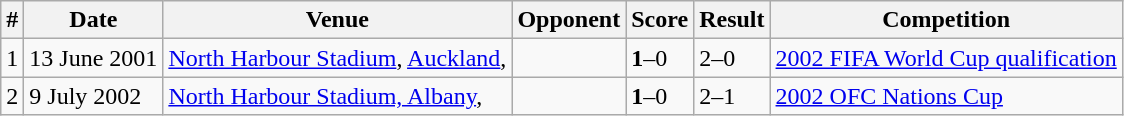<table class="wikitable" style="text-align:left;">
<tr>
<th>#</th>
<th>Date</th>
<th>Venue</th>
<th>Opponent</th>
<th>Score</th>
<th>Result</th>
<th>Competition</th>
</tr>
<tr>
<td>1</td>
<td>13 June 2001</td>
<td><a href='#'>North Harbour Stadium</a>, <a href='#'>Auckland</a>,</td>
<td></td>
<td><strong>1</strong>–0</td>
<td>2–0</td>
<td><a href='#'>2002 FIFA World Cup qualification</a></td>
</tr>
<tr>
<td>2</td>
<td>9 July 2002</td>
<td><a href='#'>North Harbour Stadium, Albany</a>,</td>
<td></td>
<td><strong>1</strong>–0</td>
<td>2–1</td>
<td><a href='#'>2002 OFC Nations Cup</a></td>
</tr>
</table>
